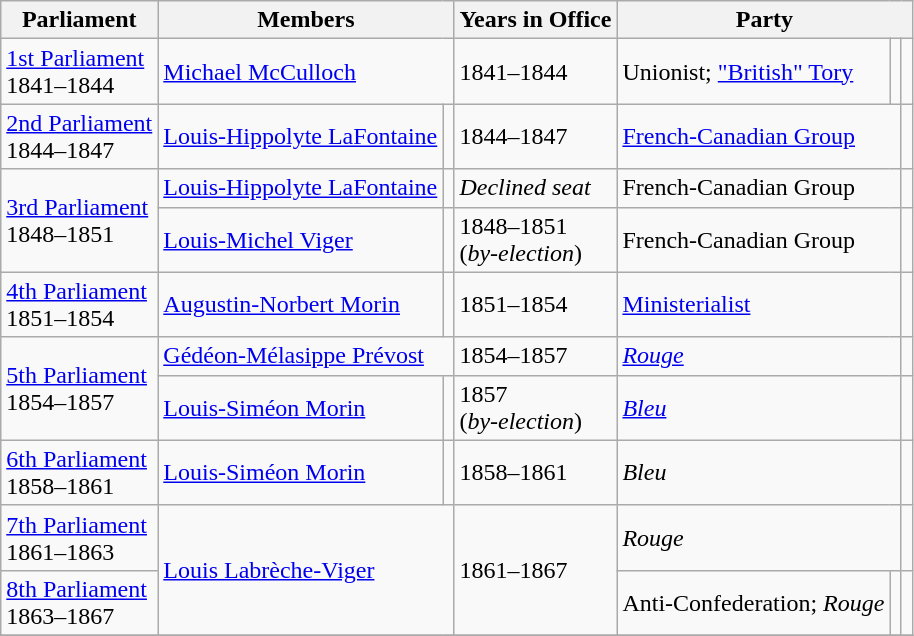<table class="wikitable">
<tr>
<th>Parliament</th>
<th colspan="2">Members</th>
<th>Years in Office</th>
<th colspan="3">Party</th>
</tr>
<tr>
<td><a href='#'>1st Parliament</a><br>1841–1844</td>
<td colspan="2"><a href='#'>Michael McCulloch</a></td>
<td>1841–1844</td>
<td>Unionist; <a href='#'>"British" Tory</a></td>
<td></td>
<td></td>
</tr>
<tr>
<td><a href='#'>2nd Parliament</a><br>1844–1847</td>
<td><a href='#'>Louis-Hippolyte LaFontaine</a></td>
<td></td>
<td>1844–1847</td>
<td colspan="2"><a href='#'>French-Canadian Group</a></td>
<td></td>
</tr>
<tr>
<td rowspan="2"><a href='#'>3rd Parliament</a><br>1848–1851</td>
<td><a href='#'>Louis-Hippolyte LaFontaine</a></td>
<td></td>
<td><em>Declined seat</em></td>
<td colspan = "2">French-Canadian Group</td>
<td></td>
</tr>
<tr>
<td><a href='#'>Louis-Michel Viger</a></td>
<td></td>
<td>1848–1851 <br>(<em>by-election</em>)</td>
<td colspan="2">French-Canadian Group</td>
<td></td>
</tr>
<tr>
<td><a href='#'>4th Parliament</a> <br> 1851–1854</td>
<td><a href='#'>Augustin-Norbert Morin</a></td>
<td></td>
<td>1851–1854</td>
<td colspan="2"><a href='#'>Ministerialist</a></td>
<td></td>
</tr>
<tr>
<td rowspan="2"><a href='#'>5th Parliament</a> <br> 1854–1857</td>
<td colspan="2"><a href='#'>Gédéon-Mélasippe Prévost</a></td>
<td>1854–1857</td>
<td colspan="2"><a href='#'><em>Rouge</em></a></td>
<td></td>
</tr>
<tr>
<td><a href='#'>Louis-Siméon Morin</a></td>
<td></td>
<td>1857 <br> (<em>by-election</em>)</td>
<td colspan="2"><a href='#'><em>Bleu</em></a></td>
<td></td>
</tr>
<tr>
<td><a href='#'>6th Parliament</a> <br>1858–1861</td>
<td><a href='#'>Louis-Siméon Morin</a></td>
<td></td>
<td>1858–1861</td>
<td colspan="2"><em>Bleu</em></td>
<td></td>
</tr>
<tr>
<td><a href='#'>7th Parliament</a> <br>1861–1863</td>
<td colspan="2" rowspan="2"><a href='#'>Louis Labrèche-Viger</a></td>
<td rowspan="2">1861–1867</td>
<td colspan="2"><em>Rouge</em></td>
<td></td>
</tr>
<tr>
<td><a href='#'>8th Parliament</a> <br>1863–1867</td>
<td>Anti-Confederation;  <em>Rouge</em></td>
<td></td>
<td></td>
</tr>
<tr>
</tr>
</table>
